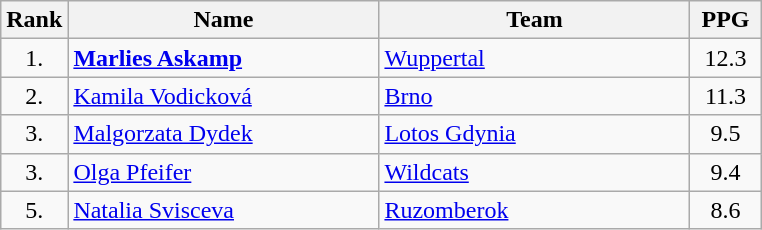<table class="wikitable" style="text-align: center;">
<tr>
<th>Rank</th>
<th width=200>Name</th>
<th width=200>Team</th>
<th width=40>PPG</th>
</tr>
<tr>
<td>1.</td>
<td align="left"> <strong><a href='#'>Marlies Askamp</a></strong></td>
<td align="left"> <a href='#'>Wuppertal</a></td>
<td>12.3</td>
</tr>
<tr>
<td>2.</td>
<td align="left"> <a href='#'>Kamila Vodicková</a></td>
<td align="left"> <a href='#'>Brno</a></td>
<td>11.3</td>
</tr>
<tr>
<td>3.</td>
<td align="left"> <a href='#'>Malgorzata Dydek</a></td>
<td align="left"> <a href='#'>Lotos Gdynia</a></td>
<td>9.5</td>
</tr>
<tr>
<td>3.</td>
<td align="left"> <a href='#'>Olga Pfeifer</a></td>
<td align="left"> <a href='#'>Wildcats</a></td>
<td>9.4</td>
</tr>
<tr>
<td>5.</td>
<td align="left"> <a href='#'>Natalia Svisceva</a></td>
<td align="left"> <a href='#'>Ruzomberok</a></td>
<td>8.6</td>
</tr>
</table>
